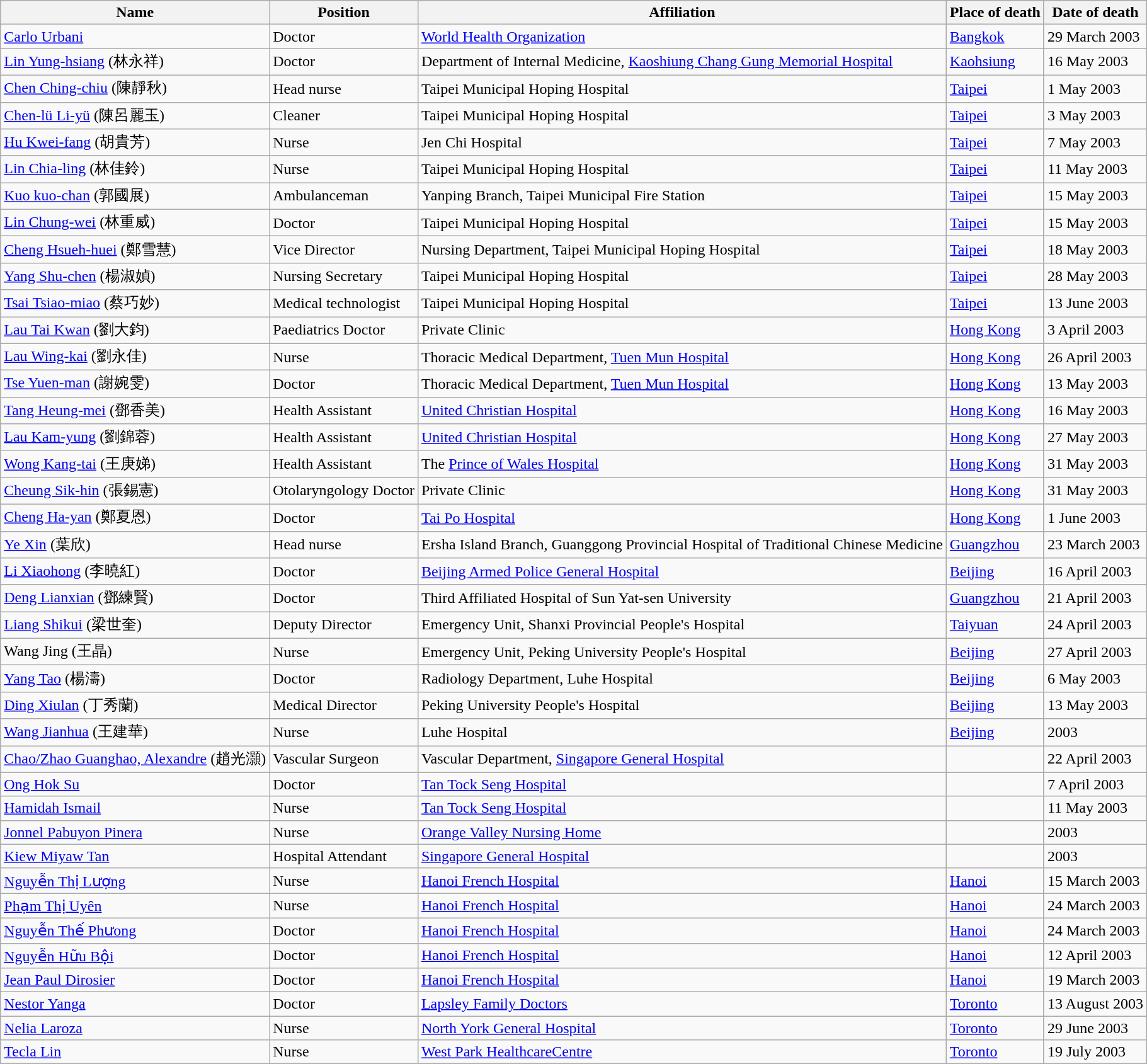<table class="wikitable sortable">
<tr>
<th>Name</th>
<th>Position</th>
<th>Affiliation</th>
<th>Place of death</th>
<th>Date of death</th>
</tr>
<tr>
<td><a href='#'>Carlo Urbani</a></td>
<td>Doctor</td>
<td><a href='#'>World Health Organization</a></td>
<td> <a href='#'>Bangkok</a></td>
<td>29 March 2003</td>
</tr>
<tr>
<td><a href='#'>Lin Yung-hsiang</a> (林永祥)</td>
<td>Doctor</td>
<td>Department of Internal Medicine, <a href='#'>Kaoshiung Chang Gung Memorial Hospital</a></td>
<td> <a href='#'>Kaohsiung</a></td>
<td>16 May 2003</td>
</tr>
<tr>
<td><a href='#'>Chen Ching-chiu</a> (陳靜秋)</td>
<td>Head nurse</td>
<td>Taipei Municipal Hoping Hospital</td>
<td> <a href='#'>Taipei</a></td>
<td>1 May 2003</td>
</tr>
<tr>
<td><a href='#'>Chen-lü Li-yü</a> (陳呂麗玉)</td>
<td>Cleaner</td>
<td>Taipei Municipal Hoping Hospital</td>
<td> <a href='#'>Taipei</a></td>
<td>3 May 2003</td>
</tr>
<tr>
<td><a href='#'>Hu Kwei-fang</a> (胡貴芳)</td>
<td>Nurse</td>
<td>Jen Chi Hospital</td>
<td> <a href='#'>Taipei</a></td>
<td>7 May 2003</td>
</tr>
<tr>
<td><a href='#'>Lin Chia-ling</a> (林佳鈴)</td>
<td>Nurse</td>
<td>Taipei Municipal Hoping Hospital</td>
<td> <a href='#'>Taipei</a></td>
<td>11 May 2003</td>
</tr>
<tr>
<td><a href='#'>Kuo kuo-chan</a> (郭國展)</td>
<td>Ambulanceman</td>
<td>Yanping Branch, Taipei Municipal Fire Station</td>
<td> <a href='#'>Taipei</a></td>
<td>15 May 2003</td>
</tr>
<tr>
<td><a href='#'>Lin Chung-wei</a> (林重威)</td>
<td>Doctor</td>
<td>Taipei Municipal Hoping Hospital</td>
<td> <a href='#'>Taipei</a></td>
<td>15 May 2003</td>
</tr>
<tr>
<td><a href='#'>Cheng Hsueh-huei</a> (鄭雪慧)</td>
<td>Vice Director</td>
<td>Nursing Department, Taipei Municipal Hoping Hospital</td>
<td> <a href='#'>Taipei</a></td>
<td>18 May 2003</td>
</tr>
<tr>
<td><a href='#'>Yang Shu-chen</a> (楊淑媜)</td>
<td>Nursing Secretary</td>
<td>Taipei Municipal Hoping Hospital</td>
<td> <a href='#'>Taipei</a></td>
<td>28 May 2003</td>
</tr>
<tr>
<td><a href='#'>Tsai Tsiao-miao</a> (蔡巧妙)</td>
<td>Medical technologist</td>
<td>Taipei Municipal Hoping Hospital</td>
<td> <a href='#'>Taipei</a></td>
<td>13 June 2003</td>
</tr>
<tr>
<td><a href='#'>Lau Tai Kwan</a> (劉大鈞)</td>
<td>Paediatrics Doctor</td>
<td>Private Clinic</td>
<td> <a href='#'>Hong Kong</a></td>
<td>3 April 2003</td>
</tr>
<tr>
<td><a href='#'>Lau Wing-kai</a> (劉永佳)</td>
<td>Nurse</td>
<td>Thoracic Medical Department, <a href='#'>Tuen Mun Hospital</a></td>
<td> <a href='#'>Hong Kong</a></td>
<td>26 April 2003</td>
</tr>
<tr>
<td><a href='#'>Tse Yuen-man</a> (謝婉雯)</td>
<td>Doctor</td>
<td>Thoracic Medical Department, <a href='#'>Tuen Mun Hospital</a></td>
<td> <a href='#'>Hong Kong</a></td>
<td>13 May 2003</td>
</tr>
<tr>
<td><a href='#'>Tang Heung-mei</a> (鄧香美)</td>
<td>Health Assistant</td>
<td><a href='#'>United Christian Hospital</a></td>
<td>  <a href='#'>Hong Kong</a></td>
<td>16 May 2003</td>
</tr>
<tr>
<td><a href='#'>Lau Kam-yung</a> (劉錦蓉)</td>
<td>Health Assistant</td>
<td><a href='#'>United Christian Hospital</a></td>
<td> <a href='#'>Hong Kong</a></td>
<td>27 May 2003</td>
</tr>
<tr>
<td><a href='#'>Wong Kang-tai</a> (王庚娣)</td>
<td>Health Assistant</td>
<td>The <a href='#'>Prince of Wales Hospital</a></td>
<td> <a href='#'>Hong Kong</a></td>
<td>31 May 2003</td>
</tr>
<tr>
<td><a href='#'>Cheung Sik-hin</a> (張錫憲)</td>
<td>Otolaryngology Doctor</td>
<td>Private Clinic</td>
<td> <a href='#'>Hong Kong</a></td>
<td>31 May 2003</td>
</tr>
<tr>
<td><a href='#'>Cheng Ha-yan</a> (鄭夏恩)</td>
<td>Doctor</td>
<td><a href='#'>Tai Po Hospital</a></td>
<td> <a href='#'>Hong Kong</a></td>
<td>1 June 2003</td>
</tr>
<tr>
<td><a href='#'>Ye Xin</a> (葉欣)</td>
<td>Head nurse</td>
<td>Ersha Island Branch, Guanggong Provincial Hospital of Traditional Chinese Medicine</td>
<td> <a href='#'>Guangzhou</a></td>
<td>23 March 2003</td>
</tr>
<tr>
<td><a href='#'>Li Xiaohong</a> (李曉紅)</td>
<td>Doctor</td>
<td><a href='#'>Beijing Armed Police General Hospital</a></td>
<td> <a href='#'>Beijing</a></td>
<td>16 April 2003</td>
</tr>
<tr>
<td><a href='#'>Deng Lianxian</a> (鄧練賢)</td>
<td>Doctor</td>
<td>Third Affiliated Hospital of Sun Yat-sen University</td>
<td> <a href='#'>Guangzhou</a></td>
<td>21 April 2003</td>
</tr>
<tr>
<td><a href='#'>Liang Shikui</a> (梁世奎)</td>
<td>Deputy Director</td>
<td>Emergency Unit, Shanxi Provincial People's Hospital</td>
<td> <a href='#'>Taiyuan</a></td>
<td>24 April 2003</td>
</tr>
<tr>
<td>Wang Jing (王晶)</td>
<td>Nurse</td>
<td>Emergency Unit, Peking University People's Hospital</td>
<td> <a href='#'>Beijing</a></td>
<td>27 April 2003</td>
</tr>
<tr>
<td><a href='#'>Yang Tao</a> (楊濤)</td>
<td>Doctor</td>
<td>Radiology Department, Luhe Hospital</td>
<td> <a href='#'>Beijing</a></td>
<td>6 May 2003</td>
</tr>
<tr>
<td><a href='#'>Ding Xiulan</a> (丁秀蘭)</td>
<td>Medical Director</td>
<td>Peking University People's Hospital</td>
<td> <a href='#'>Beijing</a></td>
<td>13 May 2003</td>
</tr>
<tr>
<td><a href='#'>Wang Jianhua</a> (王建華)</td>
<td>Nurse</td>
<td>Luhe Hospital</td>
<td> <a href='#'>Beijing</a></td>
<td>2003</td>
</tr>
<tr>
<td><a href='#'>Chao/Zhao Guanghao, Alexandre</a> (趙光灝)</td>
<td>Vascular Surgeon</td>
<td>Vascular Department, <a href='#'>Singapore General Hospital</a></td>
<td></td>
<td>22 April 2003</td>
</tr>
<tr>
<td><a href='#'>Ong Hok Su</a></td>
<td>Doctor</td>
<td><a href='#'>Tan Tock Seng Hospital</a></td>
<td></td>
<td>7 April 2003</td>
</tr>
<tr>
<td><a href='#'>Hamidah Ismail</a></td>
<td>Nurse</td>
<td><a href='#'>Tan Tock Seng Hospital</a></td>
<td></td>
<td>11 May 2003</td>
</tr>
<tr>
<td><a href='#'>Jonnel Pabuyon Pinera</a></td>
<td>Nurse</td>
<td><a href='#'>Orange Valley Nursing Home</a></td>
<td></td>
<td>2003</td>
</tr>
<tr>
<td><a href='#'>Kiew Miyaw Tan</a></td>
<td>Hospital Attendant</td>
<td><a href='#'>Singapore General Hospital</a></td>
<td></td>
<td>2003</td>
</tr>
<tr>
<td><a href='#'>Nguyễn Thị Lượng</a></td>
<td>Nurse</td>
<td><a href='#'>Hanoi French Hospital</a></td>
<td> <a href='#'>Hanoi</a></td>
<td>15 March 2003</td>
</tr>
<tr>
<td><a href='#'>Phạm Thị Uyên</a></td>
<td>Nurse</td>
<td><a href='#'>Hanoi French Hospital</a></td>
<td> <a href='#'>Hanoi</a></td>
<td>24 March 2003</td>
</tr>
<tr>
<td><a href='#'>Nguyễn Thế Phưong</a></td>
<td>Doctor</td>
<td><a href='#'>Hanoi French Hospital</a></td>
<td> <a href='#'>Hanoi</a></td>
<td>24 March 2003</td>
</tr>
<tr>
<td><a href='#'>Nguyễn Hữu Bội</a></td>
<td>Doctor</td>
<td><a href='#'>Hanoi French Hospital</a></td>
<td> <a href='#'>Hanoi</a></td>
<td>12 April 2003</td>
</tr>
<tr>
<td><a href='#'>Jean Paul Dirosier</a></td>
<td>Doctor</td>
<td><a href='#'>Hanoi French Hospital</a></td>
<td> <a href='#'>Hanoi</a></td>
<td>19 March 2003</td>
</tr>
<tr>
<td><a href='#'>Nestor Yanga</a></td>
<td>Doctor</td>
<td><a href='#'>Lapsley Family Doctors</a></td>
<td> <a href='#'>Toronto</a></td>
<td>13 August 2003</td>
</tr>
<tr>
<td><a href='#'>Nelia Laroza</a></td>
<td>Nurse</td>
<td><a href='#'>North York General Hospital</a></td>
<td> <a href='#'>Toronto</a></td>
<td>29 June 2003</td>
</tr>
<tr>
<td><a href='#'>Tecla Lin</a></td>
<td>Nurse</td>
<td><a href='#'>West Park HealthcareCentre</a></td>
<td> <a href='#'>Toronto</a></td>
<td>19 July 2003</td>
</tr>
</table>
